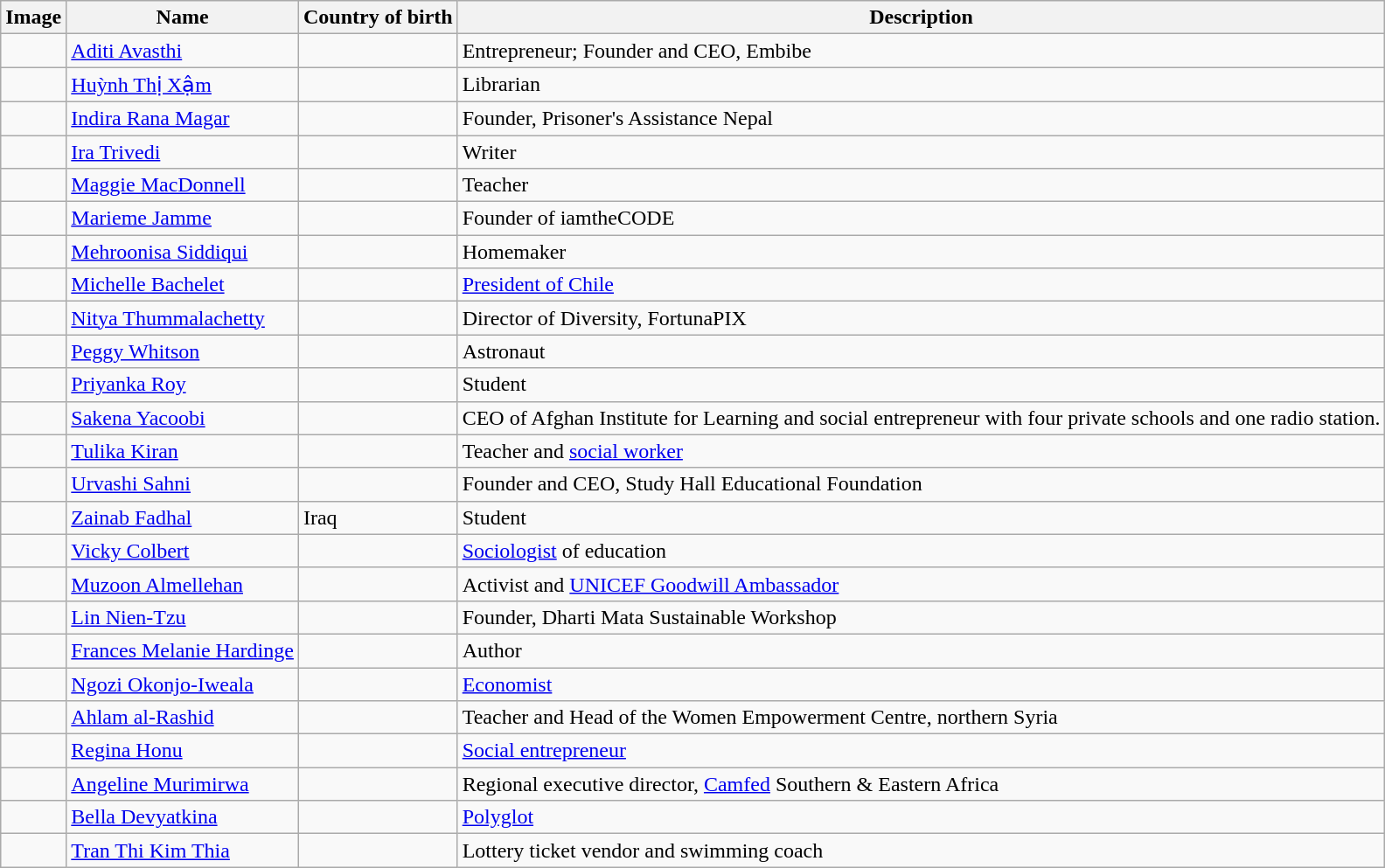<table class="wikitable sortable">
<tr>
<th>Image</th>
<th>Name</th>
<th>Country of birth</th>
<th>Description</th>
</tr>
<tr>
<td></td>
<td><a href='#'>Aditi Avasthi</a></td>
<td></td>
<td>Entrepreneur; Founder and CEO, Embibe</td>
</tr>
<tr>
<td></td>
<td><a href='#'>Huỳnh Thị Xậm</a></td>
<td></td>
<td>Librarian</td>
</tr>
<tr>
<td></td>
<td><a href='#'>Indira Rana Magar</a></td>
<td></td>
<td>Founder, Prisoner's Assistance Nepal</td>
</tr>
<tr>
<td></td>
<td><a href='#'>Ira Trivedi</a></td>
<td></td>
<td>Writer</td>
</tr>
<tr>
<td></td>
<td><a href='#'>Maggie MacDonnell</a></td>
<td></td>
<td>Teacher</td>
</tr>
<tr>
<td></td>
<td><a href='#'>Marieme Jamme</a></td>
<td></td>
<td>Founder of iamtheCODE</td>
</tr>
<tr>
<td></td>
<td><a href='#'>Mehroonisa Siddiqui</a></td>
<td></td>
<td>Homemaker</td>
</tr>
<tr>
<td></td>
<td><a href='#'>Michelle Bachelet</a></td>
<td></td>
<td><a href='#'>President of Chile</a></td>
</tr>
<tr>
<td></td>
<td><a href='#'>Nitya Thummalachetty</a></td>
<td></td>
<td>Director of Diversity, FortunaPIX</td>
</tr>
<tr>
<td></td>
<td><a href='#'>Peggy Whitson</a></td>
<td></td>
<td>Astronaut</td>
</tr>
<tr>
<td></td>
<td><a href='#'>Priyanka Roy</a></td>
<td></td>
<td>Student</td>
</tr>
<tr>
<td></td>
<td><a href='#'>Sakena Yacoobi</a></td>
<td></td>
<td>CEO of Afghan Institute for Learning and social entrepreneur with four private schools and one radio station.</td>
</tr>
<tr>
<td></td>
<td><a href='#'>Tulika Kiran</a></td>
<td></td>
<td>Teacher and <a href='#'>social worker</a></td>
</tr>
<tr>
<td></td>
<td><a href='#'>Urvashi Sahni</a></td>
<td></td>
<td>Founder and CEO, Study Hall Educational Foundation</td>
</tr>
<tr>
<td></td>
<td><a href='#'>Zainab Fadhal</a></td>
<td>Iraq</td>
<td>Student</td>
</tr>
<tr>
<td></td>
<td><a href='#'>Vicky Colbert</a></td>
<td></td>
<td><a href='#'>Sociologist</a> of education</td>
</tr>
<tr>
<td></td>
<td><a href='#'>Muzoon Almellehan</a></td>
<td></td>
<td>Activist and <a href='#'>UNICEF Goodwill Ambassador</a></td>
</tr>
<tr>
<td></td>
<td><a href='#'>Lin Nien-Tzu</a></td>
<td></td>
<td>Founder, Dharti Mata Sustainable Workshop</td>
</tr>
<tr>
<td></td>
<td><a href='#'>Frances Melanie Hardinge</a></td>
<td></td>
<td>Author</td>
</tr>
<tr>
<td></td>
<td><a href='#'>Ngozi Okonjo-Iweala</a></td>
<td></td>
<td><a href='#'>Economist</a></td>
</tr>
<tr>
<td></td>
<td><a href='#'>Ahlam al-Rashid</a></td>
<td></td>
<td>Teacher and Head of the Women Empowerment Centre, northern Syria</td>
</tr>
<tr>
<td></td>
<td><a href='#'>Regina Honu</a></td>
<td></td>
<td><a href='#'>Social entrepreneur</a></td>
</tr>
<tr>
<td></td>
<td><a href='#'>Angeline Murimirwa</a></td>
<td></td>
<td>Regional executive director, <a href='#'>Camfed</a> Southern & Eastern Africa</td>
</tr>
<tr>
<td></td>
<td><a href='#'>Bella Devyatkina</a></td>
<td></td>
<td><a href='#'>Polyglot</a></td>
</tr>
<tr>
<td></td>
<td><a href='#'>Tran Thi Kim Thia</a></td>
<td></td>
<td>Lottery ticket vendor and swimming coach</td>
</tr>
</table>
